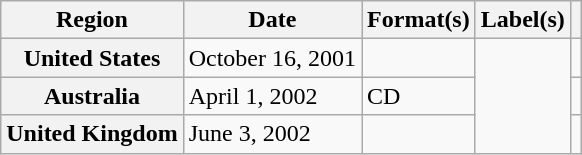<table class="wikitable plainrowheaders">
<tr>
<th scope="col">Region</th>
<th scope="col">Date</th>
<th scope="col">Format(s)</th>
<th scope="col">Label(s)</th>
<th scope="col"></th>
</tr>
<tr>
<th scope="row">United States</th>
<td>October 16, 2001</td>
<td></td>
<td rowspan="3"></td>
<td align="center"></td>
</tr>
<tr>
<th scope="row">Australia</th>
<td>April 1, 2002</td>
<td>CD</td>
<td align="center"></td>
</tr>
<tr>
<th scope="row">United Kingdom</th>
<td>June 3, 2002</td>
<td></td>
<td align="center"></td>
</tr>
</table>
